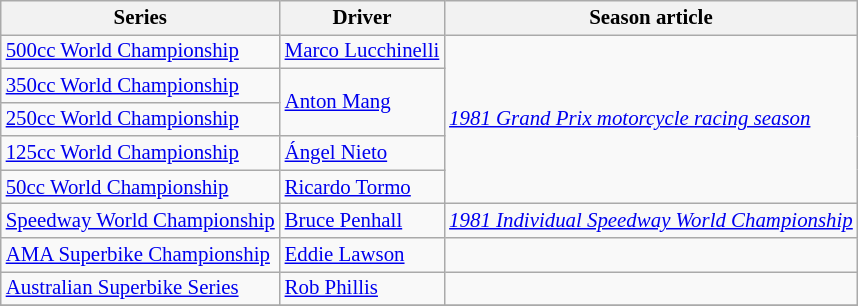<table class="wikitable" style="font-size: 87%;">
<tr>
<th>Series</th>
<th>Driver</th>
<th>Season article</th>
</tr>
<tr>
<td><a href='#'>500cc World Championship</a></td>
<td> <a href='#'>Marco Lucchinelli</a></td>
<td rowspan=5><em><a href='#'>1981 Grand Prix motorcycle racing season</a></em></td>
</tr>
<tr>
<td><a href='#'>350cc World Championship</a></td>
<td rowspan=2> <a href='#'>Anton Mang</a></td>
</tr>
<tr>
<td><a href='#'>250cc World Championship</a></td>
</tr>
<tr>
<td><a href='#'>125cc World Championship</a></td>
<td> <a href='#'>Ángel Nieto</a></td>
</tr>
<tr>
<td><a href='#'>50cc World Championship</a></td>
<td> <a href='#'>Ricardo Tormo</a></td>
</tr>
<tr>
<td><a href='#'>Speedway World Championship</a></td>
<td> <a href='#'>Bruce Penhall</a></td>
<td><em><a href='#'>1981 Individual Speedway World Championship</a></em></td>
</tr>
<tr>
<td><a href='#'>AMA Superbike Championship</a></td>
<td> <a href='#'>Eddie Lawson</a></td>
<td></td>
</tr>
<tr>
<td><a href='#'>Australian Superbike Series</a></td>
<td> <a href='#'>Rob Phillis</a></td>
<td></td>
</tr>
<tr>
</tr>
</table>
